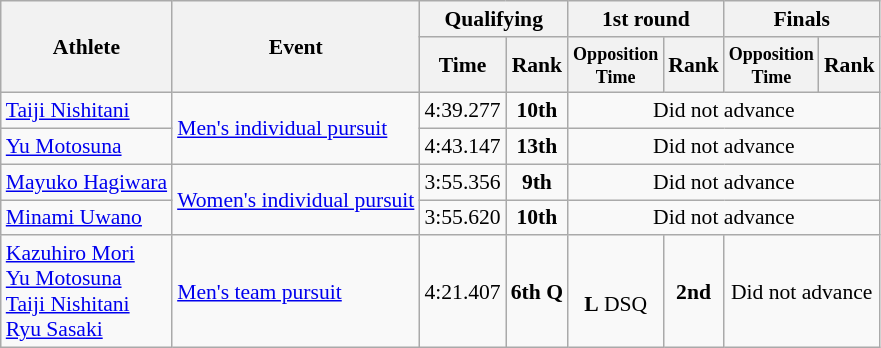<table class=wikitable style="font-size:90%">
<tr>
<th rowspan="2">Athlete</th>
<th rowspan="2">Event</th>
<th colspan="2">Qualifying</th>
<th colspan="2">1st round</th>
<th colspan="2">Finals</th>
</tr>
<tr>
<th>Time</th>
<th>Rank</th>
<th style="line-height:1em"><small>Opposition<br>Time</small></th>
<th>Rank</th>
<th style="line-height:1em"><small>Opposition<br>Time</small></th>
<th>Rank</th>
</tr>
<tr>
<td><a href='#'>Taiji Nishitani</a></td>
<td rowspan=2><a href='#'>Men's individual pursuit</a></td>
<td align=center>4:39.277</td>
<td align=center><strong>10th</strong></td>
<td style="text-align:center;" colspan="7">Did not advance</td>
</tr>
<tr>
<td><a href='#'>Yu Motosuna</a></td>
<td align=center>4:43.147</td>
<td align=center><strong>13th</strong></td>
<td style="text-align:center;" colspan="7">Did not advance</td>
</tr>
<tr>
<td><a href='#'>Mayuko Hagiwara</a></td>
<td rowspan=2><a href='#'>Women's individual pursuit</a></td>
<td align=center>3:55.356</td>
<td align=center><strong>9th</strong></td>
<td style="text-align:center;" colspan="7">Did not advance</td>
</tr>
<tr>
<td><a href='#'>Minami Uwano</a></td>
<td align=center>3:55.620</td>
<td align=center><strong>10th</strong></td>
<td style="text-align:center;" colspan="7">Did not advance</td>
</tr>
<tr>
<td><a href='#'>Kazuhiro Mori</a><br><a href='#'>Yu Motosuna</a><br><a href='#'>Taiji Nishitani</a><br><a href='#'>Ryu Sasaki</a></td>
<td><a href='#'>Men's team pursuit</a></td>
<td align=center>4:21.407</td>
<td align=center><strong>6th Q</strong></td>
<td align=center><br><strong>L</strong> DSQ</td>
<td align=center><strong>2nd</strong></td>
<td style="text-align:center;" colspan="7">Did not advance</td>
</tr>
</table>
